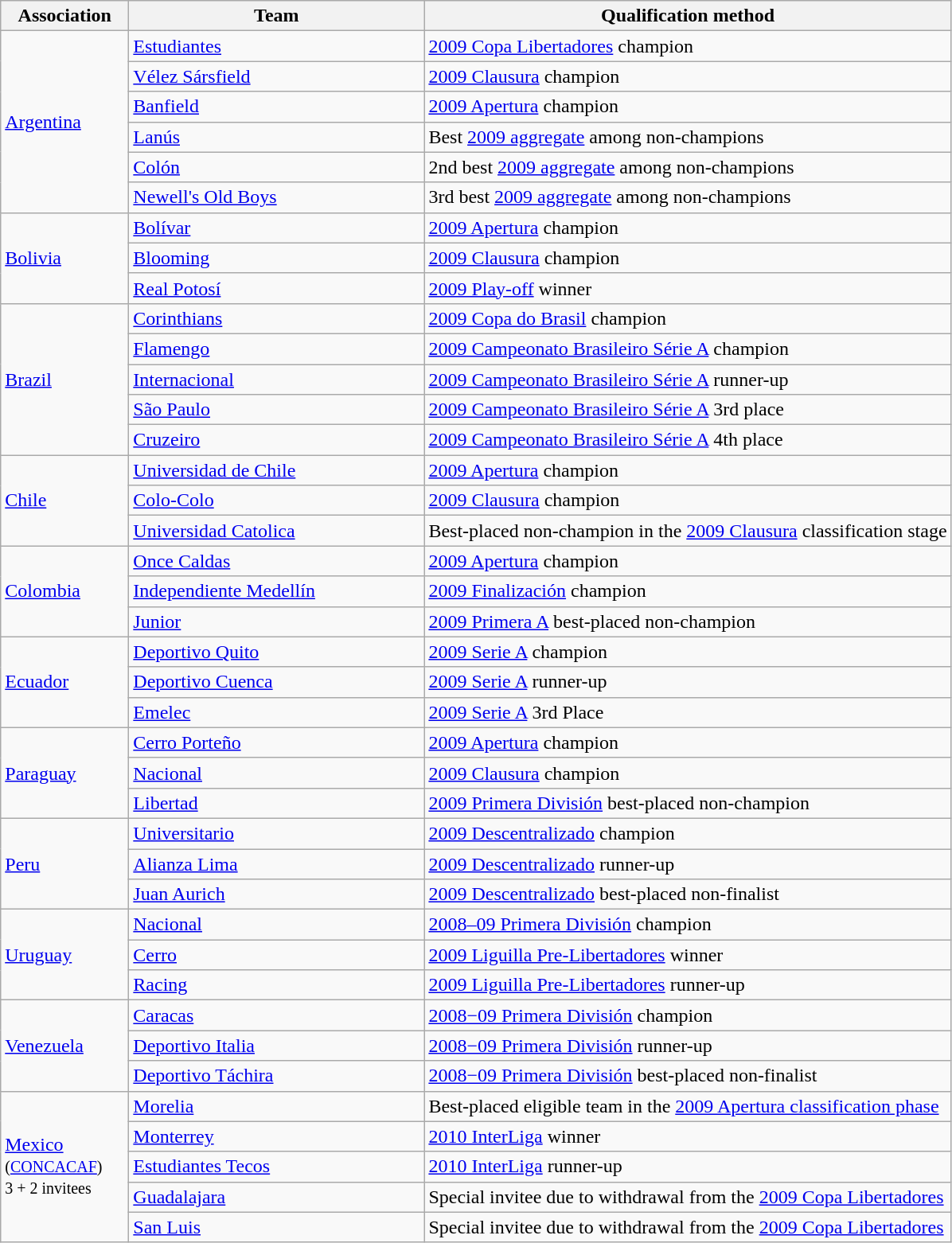<table class="wikitable">
<tr>
<th width=100>Association</th>
<th width=240>Team </th>
<th>Qualification method</th>
</tr>
<tr>
<td rowspan="6"> <a href='#'>Argentina</a><br></td>
<td><a href='#'>Estudiantes</a> </td>
<td><a href='#'>2009 Copa Libertadores</a> champion</td>
</tr>
<tr>
<td><a href='#'>Vélez Sársfield</a> </td>
<td><a href='#'>2009 Clausura</a> champion</td>
</tr>
<tr>
<td><a href='#'>Banfield</a> </td>
<td><a href='#'>2009 Apertura</a> champion</td>
</tr>
<tr>
<td><a href='#'>Lanús</a> </td>
<td>Best <a href='#'>2009 aggregate</a> among non-champions</td>
</tr>
<tr>
<td><a href='#'>Colón</a> </td>
<td>2nd best <a href='#'>2009 aggregate</a> among non-champions</td>
</tr>
<tr>
<td><a href='#'>Newell's Old Boys</a> </td>
<td>3rd best <a href='#'>2009 aggregate</a> among non-champions</td>
</tr>
<tr>
<td rowspan="3"> <a href='#'>Bolivia</a><br></td>
<td><a href='#'>Bolívar</a> </td>
<td><a href='#'>2009 Apertura</a> champion</td>
</tr>
<tr>
<td><a href='#'>Blooming</a> </td>
<td><a href='#'>2009 Clausura</a> champion</td>
</tr>
<tr>
<td><a href='#'>Real Potosí</a> </td>
<td><a href='#'>2009 Play-off</a> winner</td>
</tr>
<tr>
<td rowspan="5"> <a href='#'>Brazil</a><br></td>
<td><a href='#'>Corinthians</a> </td>
<td><a href='#'>2009 Copa do Brasil</a> champion</td>
</tr>
<tr>
<td><a href='#'>Flamengo</a> </td>
<td><a href='#'>2009 Campeonato Brasileiro Série A</a> champion</td>
</tr>
<tr>
<td><a href='#'>Internacional</a> </td>
<td><a href='#'>2009 Campeonato Brasileiro Série A</a> runner-up</td>
</tr>
<tr>
<td><a href='#'>São Paulo</a> </td>
<td><a href='#'>2009 Campeonato Brasileiro Série A</a> 3rd place</td>
</tr>
<tr>
<td><a href='#'>Cruzeiro</a> </td>
<td><a href='#'>2009 Campeonato Brasileiro Série A</a> 4th place</td>
</tr>
<tr>
<td rowspan="3"> <a href='#'>Chile</a><br></td>
<td><a href='#'>Universidad de Chile</a> </td>
<td><a href='#'>2009 Apertura</a> champion</td>
</tr>
<tr>
<td><a href='#'>Colo-Colo</a> </td>
<td><a href='#'>2009 Clausura</a> champion</td>
</tr>
<tr>
<td><a href='#'>Universidad Catolica</a> </td>
<td>Best-placed non-champion in the <a href='#'>2009 Clausura</a> classification stage</td>
</tr>
<tr>
<td rowspan="3"> <a href='#'>Colombia</a><br></td>
<td><a href='#'>Once Caldas</a> </td>
<td><a href='#'>2009 Apertura</a> champion</td>
</tr>
<tr>
<td><a href='#'>Independiente Medellín</a> </td>
<td><a href='#'>2009 Finalización</a> champion</td>
</tr>
<tr>
<td><a href='#'>Junior</a> </td>
<td><a href='#'>2009 Primera A</a> best-placed non-champion</td>
</tr>
<tr>
<td rowspan="3"> <a href='#'>Ecuador</a><br></td>
<td><a href='#'>Deportivo Quito</a> </td>
<td><a href='#'>2009 Serie A</a> champion</td>
</tr>
<tr>
<td><a href='#'>Deportivo Cuenca</a> </td>
<td><a href='#'>2009 Serie A</a> runner-up</td>
</tr>
<tr>
<td><a href='#'>Emelec</a> </td>
<td><a href='#'>2009 Serie A</a> 3rd Place</td>
</tr>
<tr>
<td rowspan="3"> <a href='#'>Paraguay</a><br></td>
<td><a href='#'>Cerro Porteño</a> </td>
<td><a href='#'>2009 Apertura</a> champion</td>
</tr>
<tr>
<td><a href='#'>Nacional</a> </td>
<td><a href='#'>2009 Clausura</a> champion</td>
</tr>
<tr>
<td><a href='#'>Libertad</a> </td>
<td><a href='#'>2009 Primera División</a> best-placed non-champion</td>
</tr>
<tr>
<td rowspan="3"> <a href='#'>Peru</a><br></td>
<td><a href='#'>Universitario</a> </td>
<td><a href='#'>2009 Descentralizado</a> champion</td>
</tr>
<tr>
<td><a href='#'>Alianza Lima</a> </td>
<td><a href='#'>2009 Descentralizado</a> runner-up</td>
</tr>
<tr>
<td><a href='#'>Juan Aurich</a> </td>
<td><a href='#'>2009 Descentralizado</a> best-placed non-finalist</td>
</tr>
<tr>
<td rowspan="3"> <a href='#'>Uruguay</a><br></td>
<td><a href='#'>Nacional</a> </td>
<td><a href='#'>2008–09 Primera División</a> champion</td>
</tr>
<tr>
<td><a href='#'>Cerro</a> </td>
<td><a href='#'>2009 Liguilla Pre-Libertadores</a> winner</td>
</tr>
<tr>
<td><a href='#'>Racing</a> </td>
<td><a href='#'>2009 Liguilla Pre-Libertadores</a> runner-up</td>
</tr>
<tr>
<td rowspan="3"> <a href='#'>Venezuela</a><br></td>
<td><a href='#'>Caracas</a> </td>
<td><a href='#'>2008−09 Primera División</a> champion</td>
</tr>
<tr>
<td><a href='#'>Deportivo Italia</a> </td>
<td><a href='#'>2008−09 Primera División</a> runner-up</td>
</tr>
<tr>
<td><a href='#'>Deportivo Táchira</a> </td>
<td><a href='#'>2008−09 Primera División</a> best-placed non-finalist</td>
</tr>
<tr>
<td rowspan="5"> <a href='#'>Mexico</a><br><small>(<a href='#'>CONCACAF</a>)<br>3 + 2 invitees</small></td>
<td><a href='#'>Morelia</a> </td>
<td>Best-placed eligible team in the <a href='#'>2009 Apertura classification phase</a></td>
</tr>
<tr>
<td><a href='#'>Monterrey</a> </td>
<td><a href='#'>2010 InterLiga</a> winner</td>
</tr>
<tr>
<td><a href='#'>Estudiantes Tecos</a> </td>
<td><a href='#'>2010 InterLiga</a> runner-up</td>
</tr>
<tr>
<td><a href='#'>Guadalajara</a></td>
<td>Special invitee due to withdrawal from the <a href='#'>2009 Copa Libertadores</a></td>
</tr>
<tr>
<td><a href='#'>San Luis</a></td>
<td>Special invitee due to withdrawal from the <a href='#'>2009 Copa Libertadores</a></td>
</tr>
</table>
